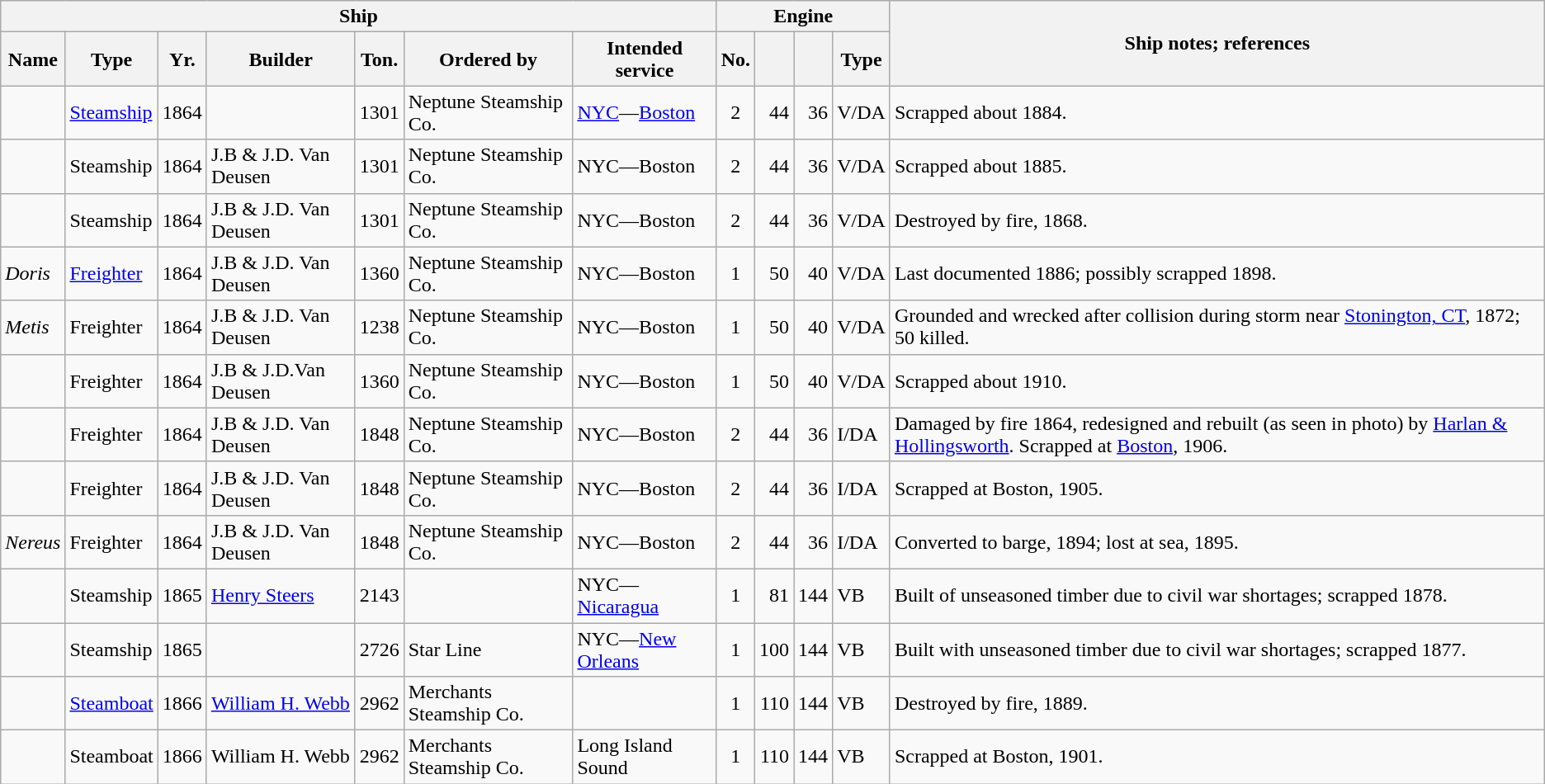<table class="wikitable">
<tr>
<th rowspan="1" colspan="7">Ship</th>
<th rowspan="1" colspan="4">Engine</th>
<th rowspan="2" colspan="1">Ship notes; references</th>
</tr>
<tr>
<th align="center">Name</th>
<th align="center">Type</th>
<th align="center">Yr.</th>
<th align="left">Builder</th>
<th align="center">Ton.</th>
<th align="center">Ordered by</th>
<th align="center">Intended service</th>
<th align="center">No.</th>
<th align="center"></th>
<th align="center"></th>
<th align="center">Type</th>
</tr>
<tr align="left">
<td data-sort-value=electra></td>
<td align="left"><a href='#'>Steamship</a></td>
<td>1864</td>
<td></td>
<td align="right">1301</td>
<td>Neptune Steamship Co.</td>
<td><a href='#'>NYC</a>—<a href='#'>Boston</a></td>
<td align="center">2</td>
<td align="right">44</td>
<td align="right">36</td>
<td>V/DA</td>
<td>Scrapped about 1884.</td>
</tr>
<tr align="left">
<td data-sort-value="Galatea"></td>
<td align="left">Steamship</td>
<td>1864</td>
<td>J.B & J.D. Van Deusen</td>
<td align="right">1301</td>
<td>Neptune Steamship Co.</td>
<td>NYC—Boston</td>
<td align="center">2</td>
<td align="right">44</td>
<td align="right">36</td>
<td>V/DA</td>
<td>Scrapped about 1885.</td>
</tr>
<tr align="left">
<td></td>
<td align="left">Steamship</td>
<td>1864</td>
<td>J.B & J.D. Van Deusen</td>
<td align="right">1301</td>
<td>Neptune Steamship Co.</td>
<td>NYC—Boston</td>
<td align="center">2</td>
<td align="right">44</td>
<td align="right">36</td>
<td>V/DA</td>
<td>Destroyed by fire, 1868.</td>
</tr>
<tr align="left">
<td><em>Doris</em></td>
<td align="left"><a href='#'>Freighter</a></td>
<td>1864</td>
<td>J.B & J.D. Van Deusen</td>
<td align="right">1360</td>
<td>Neptune Steamship Co.</td>
<td>NYC—Boston</td>
<td align="center">1</td>
<td align="right">50</td>
<td align="right">40</td>
<td>V/DA</td>
<td>Last documented 1886; possibly scrapped 1898.</td>
</tr>
<tr align="left">
<td><em>Metis</em></td>
<td align="left">Freighter</td>
<td>1864</td>
<td>J.B & J.D. Van Deusen</td>
<td align="right">1238</td>
<td>Neptune Steamship Co.</td>
<td>NYC—Boston</td>
<td align="center">1</td>
<td align="right">50</td>
<td align="right">40</td>
<td>V/DA</td>
<td>Grounded and wrecked after collision during storm near <a href='#'>Stonington, CT</a>, 1872; 50 killed.</td>
</tr>
<tr align="left">
<td></td>
<td align="left">Freighter</td>
<td>1864</td>
<td>J.B & J.D.Van Deusen</td>
<td align="right">1360</td>
<td>Neptune Steamship Co.</td>
<td>NYC—Boston</td>
<td align="center">1</td>
<td align="right">50</td>
<td align="right">40</td>
<td>V/DA</td>
<td>Scrapped about 1910.</td>
</tr>
<tr align="left">
<td></td>
<td align="left">Freighter</td>
<td>1864</td>
<td>J.B & J.D. Van Deusen</td>
<td align="right">1848</td>
<td>Neptune Steamship Co.</td>
<td>NYC—Boston</td>
<td align="center">2</td>
<td align="right">44</td>
<td align="right">36</td>
<td>I/DA</td>
<td>Damaged by fire 1864,  redesigned and rebuilt (as seen in photo) by <a href='#'>Harlan & Hollingsworth</a>. Scrapped at <a href='#'>Boston</a>, 1906.</td>
</tr>
<tr align="left">
<td data-sort-value=Neptune></td>
<td align="left">Freighter</td>
<td>1864</td>
<td>J.B & J.D. Van Deusen</td>
<td align="right">1848</td>
<td>Neptune Steamship Co.</td>
<td>NYC—Boston</td>
<td align="center">2</td>
<td align="right">44</td>
<td align="right">36</td>
<td>I/DA</td>
<td>Scrapped at Boston, 1905.</td>
</tr>
<tr align="left">
<td><em>Nereus</em></td>
<td align="left">Freighter</td>
<td>1864</td>
<td>J.B & J.D. Van Deusen</td>
<td align="right">1848</td>
<td>Neptune Steamship Co.</td>
<td>NYC—Boston</td>
<td align="center">2</td>
<td align="right">44</td>
<td align="right">36</td>
<td>I/DA</td>
<td>Converted to barge, 1894; lost at sea, 1895.</td>
</tr>
<tr align="left">
<td></td>
<td align="left">Steamship</td>
<td>1865</td>
<td><a href='#'>Henry Steers</a></td>
<td align="right">2143</td>
<td></td>
<td>NYC—<a href='#'>Nicaragua</a></td>
<td align="center">1</td>
<td align="right">81</td>
<td align="right">144</td>
<td>VB</td>
<td>Built of unseasoned timber due to civil war shortages; scrapped 1878.</td>
</tr>
<tr align="left">
<td data-sort-value=Rising Star></td>
<td align="left">Steamship</td>
<td>1865</td>
<td></td>
<td align="right">2726</td>
<td>Star Line</td>
<td>NYC—<a href='#'>New Orleans</a></td>
<td align="center">1</td>
<td align="right">100</td>
<td align="right">144</td>
<td>VB</td>
<td>Built with unseasoned timber due to civil war shortages; scrapped 1877.</td>
</tr>
<tr align="left">
<td data-sort-value=Bristol></td>
<td align="left"><a href='#'>Steamboat</a></td>
<td>1866</td>
<td><a href='#'>William H. Webb</a></td>
<td align="right">2962</td>
<td>Merchants Steamship Co.</td>
<td></td>
<td align="center">1</td>
<td align="right">110</td>
<td align="right">144</td>
<td>VB</td>
<td>Destroyed by fire, 1889.</td>
</tr>
<tr align="left">
<td data-sort-value=Providence></td>
<td align="left">Steamboat</td>
<td>1866</td>
<td>William H. Webb</td>
<td align="right">2962</td>
<td>Merchants Steamship Co.</td>
<td>Long Island Sound</td>
<td align="center">1</td>
<td align="right">110</td>
<td align="right">144</td>
<td>VB</td>
<td>Scrapped at Boston, 1901.</td>
</tr>
</table>
